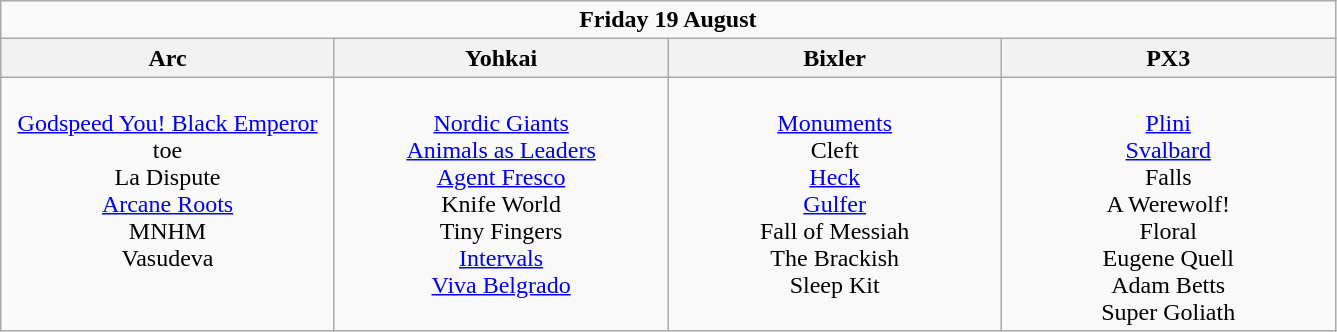<table class="wikitable">
<tr>
<td colspan="4" style="text-align:center;"><strong>Friday 19 August</strong></td>
</tr>
<tr>
<th>Arc</th>
<th>Yohkai</th>
<th>Bixler</th>
<th>PX3</th>
</tr>
<tr>
<td style="text-align:center; vertical-align:top; width:215px;"><br><a href='#'>Godspeed You! Black Emperor</a><br>
toe<br>
La Dispute<br>
<a href='#'>Arcane Roots</a><br>
MNHM<br>
Vasudeva<br></td>
<td style="text-align:center; vertical-align:top; width:215px;"><br><a href='#'>Nordic Giants</a><br>
<a href='#'>Animals as Leaders</a><br>
<a href='#'>Agent Fresco</a><br>
Knife World<br>
Tiny Fingers<br>
<a href='#'>Intervals</a><br>
<a href='#'>Viva Belgrado</a><br></td>
<td style="text-align:center; vertical-align:top; width:215px;"><br><a href='#'>Monuments</a><br>
Cleft<br>
<a href='#'>Heck</a><br>
<a href='#'>Gulfer</a><br>
Fall of Messiah<br>
The Brackish<br>
Sleep Kit<br></td>
<td style="text-align:center; vertical-align:top; width:215px;"><br><a href='#'>Plini</a><br>
<a href='#'>Svalbard</a> <br>
Falls<br>
A Werewolf!<br>
Floral<br>
Eugene Quell<br>
Adam Betts<br>
Super Goliath<br></td>
</tr>
</table>
